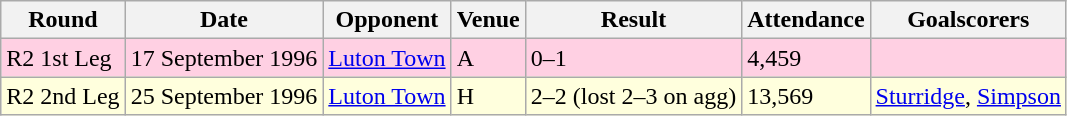<table class="wikitable">
<tr>
<th>Round</th>
<th>Date</th>
<th>Opponent</th>
<th>Venue</th>
<th>Result</th>
<th>Attendance</th>
<th>Goalscorers</th>
</tr>
<tr style="background-color: #ffd0e3;">
<td>R2 1st Leg</td>
<td>17 September 1996</td>
<td><a href='#'>Luton Town</a></td>
<td>A</td>
<td>0–1</td>
<td>4,459</td>
<td></td>
</tr>
<tr style="background-color: #ffffdd;">
<td>R2 2nd Leg</td>
<td>25 September 1996</td>
<td><a href='#'>Luton Town</a></td>
<td>H</td>
<td>2–2 (lost 2–3 on agg)</td>
<td>13,569</td>
<td><a href='#'>Sturridge</a>, <a href='#'>Simpson</a></td>
</tr>
</table>
